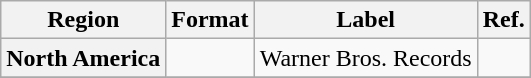<table class="wikitable plainrowheaders">
<tr>
<th scope="col">Region</th>
<th scope="col">Format</th>
<th scope="col">Label</th>
<th scope="col">Ref.</th>
</tr>
<tr>
<th scope="row">North America</th>
<td></td>
<td>Warner Bros. Records</td>
<td></td>
</tr>
<tr>
</tr>
</table>
